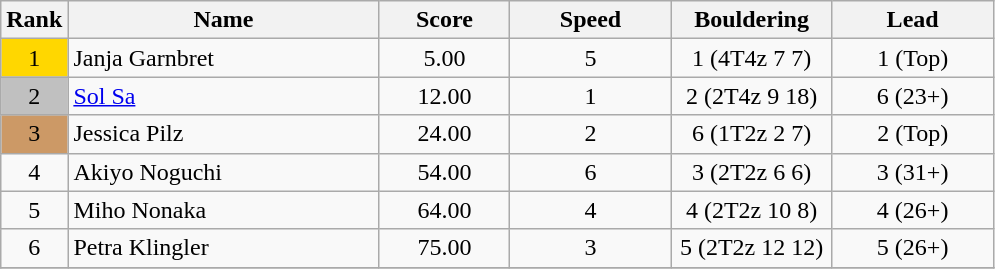<table class="wikitable">
<tr>
<th>Rank</th>
<th width = "200">Name</th>
<th width = "80">Score</th>
<th width = "100">Speed</th>
<th width = "100">Bouldering</th>
<th width = "100">Lead</th>
</tr>
<tr>
<td align="center" style="background: gold">1</td>
<td> Janja Garnbret</td>
<td align="center">5.00</td>
<td align="center">5</td>
<td align="center">1 (4T4z 7 7)</td>
<td align="center">1 (Top)</td>
</tr>
<tr>
<td align="center" style="background: silver">2</td>
<td> <a href='#'>Sol Sa</a></td>
<td align="center">12.00</td>
<td align="center">1</td>
<td align="center">2 (2T4z 9 18)</td>
<td align="center">6 (23+)</td>
</tr>
<tr>
<td align="center" style="background: #cc9966">3</td>
<td> Jessica Pilz</td>
<td align="center">24.00</td>
<td align="center">2</td>
<td align="center">6 (1T2z 2 7)</td>
<td align="center">2 (Top)</td>
</tr>
<tr>
<td align="center">4</td>
<td> Akiyo Noguchi</td>
<td align="center">54.00</td>
<td align="center">6</td>
<td align="center">3 (2T2z 6 6)</td>
<td align="center">3 (31+)</td>
</tr>
<tr>
<td align="center">5</td>
<td> Miho Nonaka</td>
<td align="center">64.00</td>
<td align="center">4</td>
<td align="center">4 (2T2z 10 8)</td>
<td align="center">4 (26+)</td>
</tr>
<tr>
<td align="center">6</td>
<td> Petra Klingler</td>
<td align="center">75.00</td>
<td align="center">3</td>
<td align="center">5 (2T2z 12 12)</td>
<td align="center">5 (26+)</td>
</tr>
<tr>
</tr>
</table>
